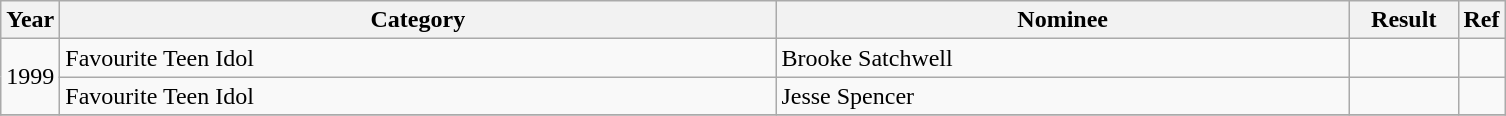<table class="wikitable">
<tr>
<th>Year</th>
<th width="470">Category</th>
<th width="375">Nominee</th>
<th width="65">Result</th>
<th>Ref</th>
</tr>
<tr>
<td rowspan="2">1999</td>
<td>Favourite Teen Idol</td>
<td>Brooke Satchwell</td>
<td></td>
<td align="center"></td>
</tr>
<tr>
<td>Favourite Teen Idol</td>
<td>Jesse Spencer</td>
<td></td>
<td align="center"></td>
</tr>
<tr>
</tr>
</table>
